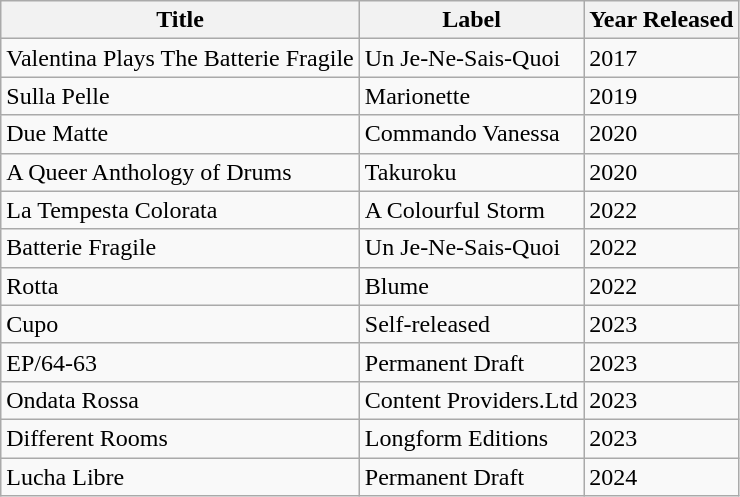<table class="wikitable">
<tr>
<th>Title</th>
<th>Label</th>
<th>Year Released</th>
</tr>
<tr>
<td>Valentina Plays The Batterie Fragile</td>
<td>Un Je-Ne-Sais-Quoi</td>
<td>2017</td>
</tr>
<tr>
<td>Sulla Pelle</td>
<td>Marionette</td>
<td>2019</td>
</tr>
<tr>
<td>Due Matte</td>
<td>Commando Vanessa</td>
<td>2020</td>
</tr>
<tr>
<td>A Queer Anthology of Drums</td>
<td>Takuroku</td>
<td>2020</td>
</tr>
<tr>
<td>La Tempesta Colorata</td>
<td>A Colourful Storm</td>
<td>2022</td>
</tr>
<tr>
<td>Batterie Fragile</td>
<td>Un Je-Ne-Sais-Quoi</td>
<td>2022</td>
</tr>
<tr>
<td>Rotta</td>
<td>Blume</td>
<td>2022</td>
</tr>
<tr>
<td>Cupo</td>
<td>Self-released</td>
<td>2023</td>
</tr>
<tr>
<td>EP/64-63</td>
<td>Permanent Draft</td>
<td>2023</td>
</tr>
<tr>
<td>Ondata Rossa</td>
<td>Content Providers.Ltd</td>
<td>2023</td>
</tr>
<tr>
<td>Different Rooms</td>
<td>Longform Editions</td>
<td>2023</td>
</tr>
<tr>
<td>Lucha Libre</td>
<td>Permanent Draft</td>
<td>2024</td>
</tr>
</table>
